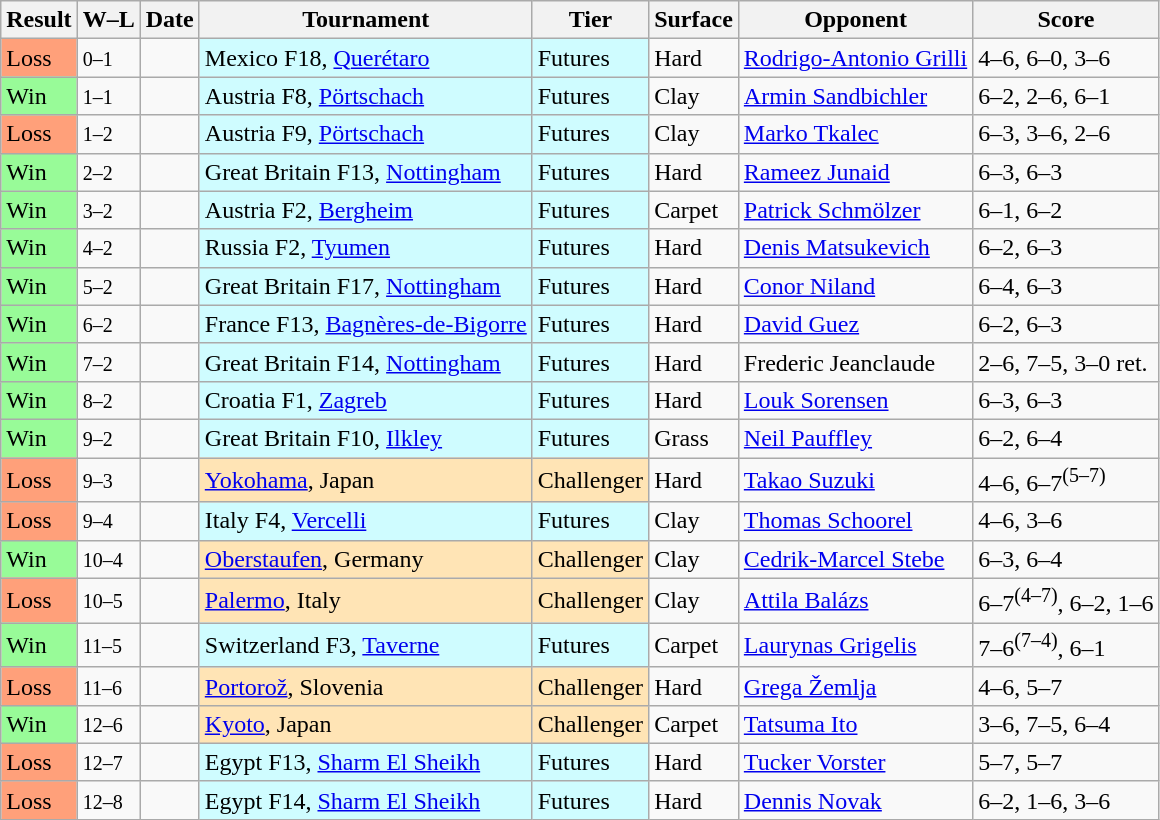<table class="sortable wikitable">
<tr>
<th>Result</th>
<th class="unsortable">W–L</th>
<th>Date</th>
<th>Tournament</th>
<th>Tier</th>
<th>Surface</th>
<th>Opponent</th>
<th class="unsortable">Score</th>
</tr>
<tr>
<td bgcolor=FFA07A>Loss</td>
<td><small>0–1</small></td>
<td></td>
<td style="background:#cffcff;">Mexico F18, <a href='#'>Querétaro</a></td>
<td style="background:#cffcff;">Futures</td>
<td>Hard</td>
<td> <a href='#'>Rodrigo-Antonio Grilli</a></td>
<td>4–6, 6–0, 3–6</td>
</tr>
<tr>
<td bgcolor=98FB98>Win</td>
<td><small>1–1</small></td>
<td></td>
<td style="background:#cffcff;">Austria F8, <a href='#'>Pörtschach</a></td>
<td style="background:#cffcff;">Futures</td>
<td>Clay</td>
<td> <a href='#'>Armin Sandbichler</a></td>
<td>6–2, 2–6, 6–1</td>
</tr>
<tr>
<td bgcolor=FFA07A>Loss</td>
<td><small>1–2</small></td>
<td></td>
<td style="background:#cffcff;">Austria F9, <a href='#'>Pörtschach</a></td>
<td style="background:#cffcff;">Futures</td>
<td>Clay</td>
<td> <a href='#'>Marko Tkalec</a></td>
<td>6–3, 3–6, 2–6</td>
</tr>
<tr>
<td bgcolor=98FB98>Win</td>
<td><small>2–2</small></td>
<td></td>
<td style="background:#cffcff;">Great Britain F13, <a href='#'>Nottingham</a></td>
<td style="background:#cffcff;">Futures</td>
<td>Hard</td>
<td> <a href='#'>Rameez Junaid</a></td>
<td>6–3, 6–3</td>
</tr>
<tr>
<td bgcolor=98FB98>Win</td>
<td><small>3–2</small></td>
<td></td>
<td style="background:#cffcff;">Austria F2, <a href='#'>Bergheim</a></td>
<td style="background:#cffcff;">Futures</td>
<td>Carpet</td>
<td> <a href='#'>Patrick Schmölzer</a></td>
<td>6–1, 6–2</td>
</tr>
<tr>
<td bgcolor=98FB98>Win</td>
<td><small>4–2</small></td>
<td></td>
<td style="background:#cffcff;">Russia F2, <a href='#'>Tyumen</a></td>
<td style="background:#cffcff;">Futures</td>
<td>Hard</td>
<td> <a href='#'>Denis Matsukevich</a></td>
<td>6–2, 6–3</td>
</tr>
<tr>
<td bgcolor=98FB98>Win</td>
<td><small>5–2</small></td>
<td></td>
<td style="background:#cffcff;">Great Britain F17, <a href='#'>Nottingham</a></td>
<td style="background:#cffcff;">Futures</td>
<td>Hard</td>
<td> <a href='#'>Conor Niland</a></td>
<td>6–4, 6–3</td>
</tr>
<tr>
<td bgcolor=98FB98>Win</td>
<td><small>6–2</small></td>
<td></td>
<td style="background:#cffcff;">France F13, <a href='#'>Bagnères-de-Bigorre</a></td>
<td style="background:#cffcff;">Futures</td>
<td>Hard</td>
<td> <a href='#'>David Guez</a></td>
<td>6–2, 6–3</td>
</tr>
<tr>
<td bgcolor=98FB98>Win</td>
<td><small>7–2</small></td>
<td></td>
<td style="background:#cffcff;">Great Britain F14, <a href='#'>Nottingham</a></td>
<td style="background:#cffcff;">Futures</td>
<td>Hard</td>
<td> Frederic Jeanclaude</td>
<td>2–6, 7–5, 3–0 ret.</td>
</tr>
<tr>
<td bgcolor=98FB98>Win</td>
<td><small>8–2</small></td>
<td></td>
<td style="background:#cffcff;">Croatia F1, <a href='#'>Zagreb</a></td>
<td style="background:#cffcff;">Futures</td>
<td>Hard</td>
<td> <a href='#'>Louk Sorensen</a></td>
<td>6–3, 6–3</td>
</tr>
<tr>
<td bgcolor=98FB98>Win</td>
<td><small>9–2</small></td>
<td></td>
<td style="background:#cffcff;">Great Britain F10, <a href='#'>Ilkley</a></td>
<td style="background:#cffcff;">Futures</td>
<td>Grass</td>
<td> <a href='#'>Neil Pauffley</a></td>
<td>6–2, 6–4</td>
</tr>
<tr>
<td bgcolor=FFA07A>Loss</td>
<td><small>9–3</small></td>
<td></td>
<td style="background:moccasin;"><a href='#'>Yokohama</a>, Japan</td>
<td style="background:moccasin;">Challenger</td>
<td>Hard</td>
<td> <a href='#'>Takao Suzuki</a></td>
<td>4–6, 6–7<sup>(5–7)</sup></td>
</tr>
<tr>
<td bgcolor=FFA07A>Loss</td>
<td><small>9–4</small></td>
<td></td>
<td style="background:#cffcff;">Italy F4, <a href='#'>Vercelli</a></td>
<td style="background:#cffcff;">Futures</td>
<td>Clay</td>
<td> <a href='#'>Thomas Schoorel</a></td>
<td>4–6, 3–6</td>
</tr>
<tr>
<td bgcolor=98FB98>Win</td>
<td><small>10–4</small></td>
<td></td>
<td style="background:moccasin;"><a href='#'>Oberstaufen</a>, Germany</td>
<td style="background:moccasin;">Challenger</td>
<td>Clay</td>
<td> <a href='#'>Cedrik-Marcel Stebe</a></td>
<td>6–3, 6–4</td>
</tr>
<tr>
<td bgcolor=FFA07A>Loss</td>
<td><small>10–5</small></td>
<td></td>
<td style="background:moccasin;"><a href='#'>Palermo</a>, Italy</td>
<td style="background:moccasin;">Challenger</td>
<td>Clay</td>
<td> <a href='#'>Attila Balázs</a></td>
<td>6–7<sup>(4–7)</sup>, 6–2, 1–6</td>
</tr>
<tr>
<td bgcolor=98FB98>Win</td>
<td><small>11–5</small></td>
<td></td>
<td style="background:#cffcff;">Switzerland F3, <a href='#'>Taverne</a></td>
<td style="background:#cffcff;">Futures</td>
<td>Carpet</td>
<td> <a href='#'>Laurynas Grigelis</a></td>
<td>7–6<sup>(7–4)</sup>, 6–1</td>
</tr>
<tr>
<td bgcolor=FFA07A>Loss</td>
<td><small>11–6</small></td>
<td></td>
<td style="background:moccasin;"><a href='#'>Portorož</a>, Slovenia</td>
<td style="background:moccasin;">Challenger</td>
<td>Hard</td>
<td> <a href='#'>Grega Žemlja</a></td>
<td>4–6, 5–7</td>
</tr>
<tr>
<td bgcolor=98FB98>Win</td>
<td><small>12–6</small></td>
<td></td>
<td style="background:moccasin;"><a href='#'>Kyoto</a>, Japan</td>
<td style="background:moccasin;">Challenger</td>
<td>Carpet</td>
<td> <a href='#'>Tatsuma Ito</a></td>
<td>3–6, 7–5, 6–4</td>
</tr>
<tr>
<td bgcolor=FFA07A>Loss</td>
<td><small>12–7</small></td>
<td></td>
<td style="background:#cffcff;">Egypt F13, <a href='#'>Sharm El Sheikh</a></td>
<td style="background:#cffcff;">Futures</td>
<td>Hard</td>
<td> <a href='#'>Tucker Vorster</a></td>
<td>5–7, 5–7</td>
</tr>
<tr>
<td bgcolor=FFA07A>Loss</td>
<td><small>12–8</small></td>
<td></td>
<td style="background:#cffcff;">Egypt F14, <a href='#'>Sharm El Sheikh</a></td>
<td style="background:#cffcff;">Futures</td>
<td>Hard</td>
<td> <a href='#'>Dennis Novak</a></td>
<td>6–2, 1–6, 3–6</td>
</tr>
</table>
